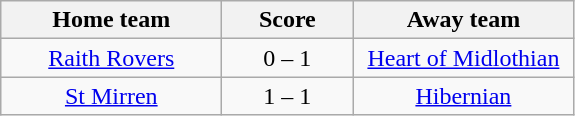<table class="wikitable" style="text-align: center">
<tr>
<th width=140>Home team</th>
<th width=80>Score</th>
<th width=140>Away team</th>
</tr>
<tr>
<td><a href='#'>Raith Rovers</a></td>
<td>0 – 1</td>
<td><a href='#'>Heart of Midlothian</a></td>
</tr>
<tr>
<td><a href='#'>St Mirren</a></td>
<td>1 – 1</td>
<td><a href='#'>Hibernian</a></td>
</tr>
</table>
